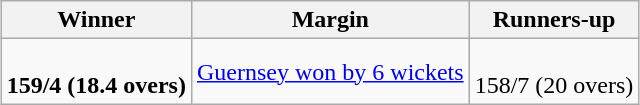<table class=wikitable style=float:center;margin:auto;text-align:center>
<tr>
<th>Winner</th>
<th>Margin</th>
<th>Runners-up</th>
</tr>
<tr>
<td><strong><br>159/4 (18.4 overs)</strong></td>
<td><a href='#'>Guernsey won by 6 wickets</a><br></td>
<td><br>158/7 (20 overs)</td>
</tr>
</table>
